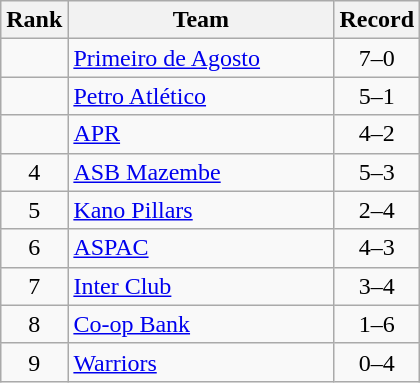<table class=wikitable style="text-align:center;">
<tr>
<th>Rank</th>
<th width=170>Team</th>
<th>Record</th>
</tr>
<tr>
<td></td>
<td align=left> <a href='#'>Primeiro de Agosto</a></td>
<td>7–0</td>
</tr>
<tr>
<td></td>
<td align=left> <a href='#'>Petro Atlético</a></td>
<td>5–1</td>
</tr>
<tr>
<td></td>
<td align=left> <a href='#'>APR</a></td>
<td>4–2</td>
</tr>
<tr>
<td>4</td>
<td align=left> <a href='#'>ASB Mazembe</a></td>
<td>5–3</td>
</tr>
<tr>
<td>5</td>
<td align=left> <a href='#'>Kano Pillars</a></td>
<td>2–4</td>
</tr>
<tr>
<td>6</td>
<td align=left> <a href='#'>ASPAC</a></td>
<td>4–3</td>
</tr>
<tr>
<td>7</td>
<td align=left> <a href='#'>Inter Club</a></td>
<td>3–4</td>
</tr>
<tr>
<td>8</td>
<td align=left> <a href='#'>Co-op Bank</a></td>
<td>1–6</td>
</tr>
<tr>
<td>9</td>
<td align=left> <a href='#'>Warriors</a></td>
<td>0–4</td>
</tr>
</table>
